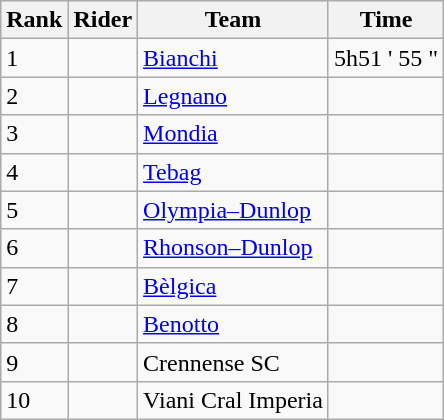<table class="wikitable">
<tr>
<th scope="col">Rank</th>
<th scope="col">Rider</th>
<th scope="col">Team</th>
<th scope="col">Time</th>
</tr>
<tr>
<td>1</td>
<td></td>
<td><a href='#'>Bianchi</a></td>
<td>5h51 ' 55 "</td>
</tr>
<tr>
<td>2</td>
<td></td>
<td><a href='#'>Legnano</a></td>
<td></td>
</tr>
<tr>
<td>3</td>
<td></td>
<td><a href='#'>Mondia</a></td>
<td></td>
</tr>
<tr>
<td>4</td>
<td></td>
<td><a href='#'>Tebag</a></td>
<td></td>
</tr>
<tr>
<td>5</td>
<td></td>
<td><a href='#'>Olympia–Dunlop</a></td>
<td></td>
</tr>
<tr>
<td>6</td>
<td></td>
<td><a href='#'>Rhonson–Dunlop</a></td>
<td></td>
</tr>
<tr>
<td>7</td>
<td></td>
<td><a href='#'>Bèlgica</a></td>
<td></td>
</tr>
<tr>
<td>8</td>
<td></td>
<td><a href='#'>Benotto</a></td>
<td></td>
</tr>
<tr>
<td>9</td>
<td></td>
<td>Crennense SC</td>
<td></td>
</tr>
<tr>
<td>10</td>
<td></td>
<td>Viani Cral Imperia</td>
<td></td>
</tr>
</table>
